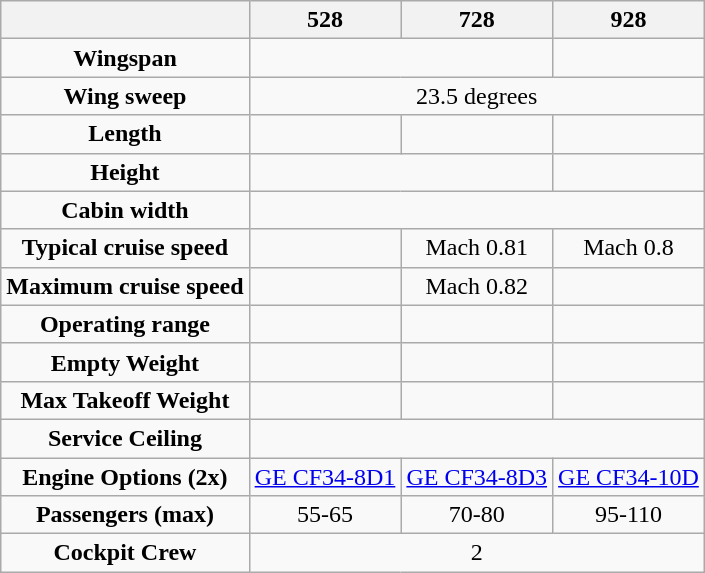<table class=wikitable style="text-align: center;">
<tr>
<th></th>
<th>528</th>
<th>728</th>
<th>928</th>
</tr>
<tr>
<td><strong>Wingspan</strong></td>
<td colspan=2></td>
<td></td>
</tr>
<tr>
<td><strong>Wing sweep</strong></td>
<td colspan=3>23.5 degrees</td>
</tr>
<tr>
<td><strong>Length</strong></td>
<td></td>
<td></td>
<td></td>
</tr>
<tr>
<td><strong>Height</strong></td>
<td colspan=2></td>
<td></td>
</tr>
<tr>
<td><strong>Cabin width</strong></td>
<td colspan=3></td>
</tr>
<tr>
<td><strong>Typical cruise speed</strong></td>
<td></td>
<td>Mach 0.81</td>
<td>Mach 0.8</td>
</tr>
<tr>
<td><strong>Maximum cruise speed</strong></td>
<td></td>
<td>Mach 0.82</td>
<td></td>
</tr>
<tr>
<td><strong>Operating range</strong></td>
<td></td>
<td></td>
<td></td>
</tr>
<tr>
<td><strong>Empty Weight</strong></td>
<td></td>
<td></td>
<td></td>
</tr>
<tr>
<td><strong>Max Takeoff Weight</strong></td>
<td></td>
<td></td>
<td></td>
</tr>
<tr>
<td><strong>Service Ceiling</strong></td>
<td colspan=3></td>
</tr>
<tr>
<td><strong>Engine Options (2x)</strong></td>
<td><a href='#'>GE CF34-8D1</a><br></td>
<td><a href='#'>GE CF34-8D3</a><br></td>
<td><a href='#'>GE CF34-10D</a><br> </td>
</tr>
<tr>
<td><strong>Passengers (max)</strong></td>
<td>55-65</td>
<td>70-80</td>
<td>95-110</td>
</tr>
<tr>
<td><strong>Cockpit Crew</strong></td>
<td colspan=3>2</td>
</tr>
</table>
